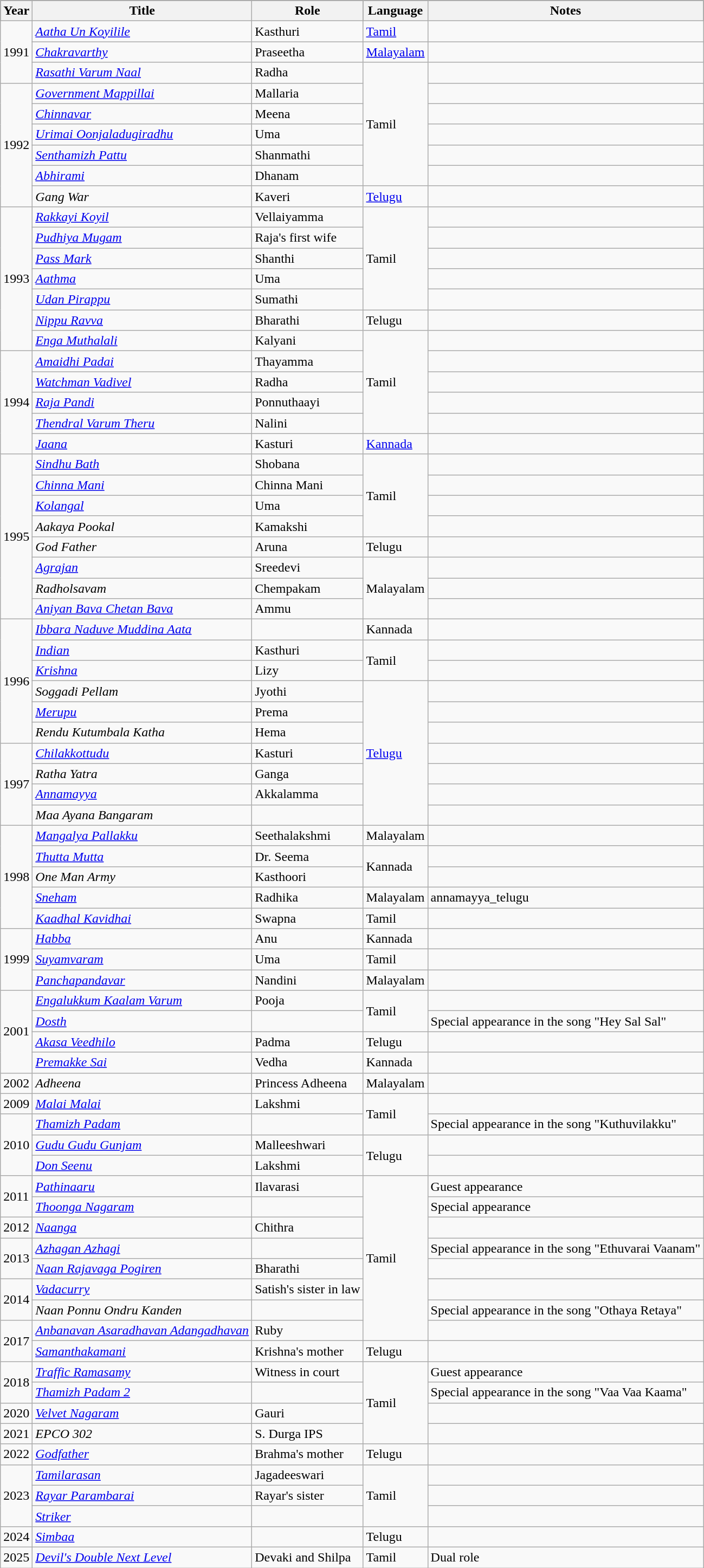<table class="wikitable sortable">
<tr style="background:#000;">
<th>Year</th>
<th>Title</th>
<th>Role</th>
<th>Language</th>
<th>Notes</th>
</tr>
<tr>
<td rowspan="3">1991</td>
<td><em><a href='#'>Aatha Un Koyilile</a></em></td>
<td>Kasthuri</td>
<td><a href='#'>Tamil</a></td>
<td></td>
</tr>
<tr>
<td><em><a href='#'>Chakravarthy</a></em></td>
<td>Praseetha</td>
<td><a href='#'>Malayalam</a></td>
<td></td>
</tr>
<tr>
<td><em><a href='#'>Rasathi Varum Naal</a></em></td>
<td>Radha</td>
<td rowspan="6">Tamil</td>
<td></td>
</tr>
<tr>
<td rowspan="6">1992</td>
<td><em><a href='#'>Government Mappillai</a></em></td>
<td>Mallaria</td>
<td></td>
</tr>
<tr>
<td><em><a href='#'>Chinnavar</a></em></td>
<td>Meena</td>
<td></td>
</tr>
<tr>
<td><em><a href='#'>Urimai Oonjaladugiradhu</a></em></td>
<td>Uma</td>
<td></td>
</tr>
<tr>
<td><em><a href='#'>Senthamizh Pattu</a></em></td>
<td>Shanmathi</td>
<td></td>
</tr>
<tr>
<td><em><a href='#'>Abhirami</a></em></td>
<td>Dhanam</td>
<td></td>
</tr>
<tr>
<td><em>Gang War</em></td>
<td>Kaveri</td>
<td><a href='#'>Telugu</a></td>
<td></td>
</tr>
<tr>
<td rowspan="7">1993</td>
<td><em><a href='#'>Rakkayi Koyil</a></em></td>
<td>Vellaiyamma</td>
<td rowspan="5">Tamil</td>
<td></td>
</tr>
<tr>
<td><em><a href='#'>Pudhiya Mugam</a></em></td>
<td>Raja's first wife</td>
<td></td>
</tr>
<tr>
<td><em><a href='#'>Pass Mark</a></em></td>
<td>Shanthi</td>
<td></td>
</tr>
<tr>
<td><em><a href='#'>Aathma</a></em></td>
<td>Uma</td>
<td></td>
</tr>
<tr>
<td><em><a href='#'>Udan Pirappu</a></em></td>
<td>Sumathi</td>
<td></td>
</tr>
<tr>
<td><em><a href='#'>Nippu Ravva</a></em></td>
<td>Bharathi</td>
<td>Telugu</td>
<td></td>
</tr>
<tr>
<td><em><a href='#'>Enga Muthalali</a></em></td>
<td>Kalyani</td>
<td rowspan="5">Tamil</td>
<td></td>
</tr>
<tr>
<td rowspan="5">1994</td>
<td><em><a href='#'>Amaidhi Padai</a></em></td>
<td>Thayamma</td>
<td></td>
</tr>
<tr>
<td><em><a href='#'>Watchman Vadivel</a></em></td>
<td>Radha</td>
<td></td>
</tr>
<tr>
<td><em><a href='#'>Raja Pandi</a></em></td>
<td>Ponnuthaayi</td>
<td></td>
</tr>
<tr>
<td><em><a href='#'>Thendral Varum Theru</a></em></td>
<td>Nalini</td>
<td></td>
</tr>
<tr>
<td><em><a href='#'>Jaana</a></em></td>
<td>Kasturi</td>
<td><a href='#'>Kannada</a></td>
<td></td>
</tr>
<tr>
<td rowspan="8">1995</td>
<td><em><a href='#'>Sindhu Bath</a></em></td>
<td>Shobana</td>
<td rowspan="4">Tamil</td>
<td></td>
</tr>
<tr>
<td><em><a href='#'>Chinna Mani</a></em></td>
<td>Chinna Mani</td>
<td></td>
</tr>
<tr>
<td><em><a href='#'>Kolangal</a></em></td>
<td>Uma</td>
<td></td>
</tr>
<tr>
<td><em>Aakaya Pookal</em></td>
<td>Kamakshi</td>
<td></td>
</tr>
<tr>
<td><em>God Father</em></td>
<td>Aruna</td>
<td>Telugu</td>
<td></td>
</tr>
<tr>
<td><em><a href='#'>Agrajan</a></em></td>
<td>Sreedevi</td>
<td rowspan="3">Malayalam</td>
<td></td>
</tr>
<tr>
<td><em>Radholsavam</em></td>
<td>Chempakam</td>
<td></td>
</tr>
<tr>
<td><em><a href='#'>Aniyan Bava Chetan Bava</a></em></td>
<td>Ammu</td>
<td></td>
</tr>
<tr>
<td rowspan="6">1996</td>
<td><em><a href='#'>Ibbara Naduve Muddina Aata</a></em></td>
<td></td>
<td>Kannada</td>
<td></td>
</tr>
<tr>
<td><em><a href='#'>Indian</a></em></td>
<td>Kasthuri</td>
<td rowspan="2">Tamil</td>
<td></td>
</tr>
<tr>
<td><em><a href='#'>Krishna</a></em></td>
<td>Lizy</td>
<td></td>
</tr>
<tr>
<td><em>Soggadi Pellam</em></td>
<td>Jyothi</td>
<td rowspan="7"><a href='#'>Telugu</a></td>
<td></td>
</tr>
<tr>
<td><em><a href='#'>Merupu</a></em></td>
<td>Prema</td>
<td></td>
</tr>
<tr>
<td><em>Rendu Kutumbala Katha</em></td>
<td>Hema</td>
<td></td>
</tr>
<tr>
<td rowspan="4">1997</td>
<td><em><a href='#'>Chilakkottudu</a></em></td>
<td>Kasturi</td>
<td></td>
</tr>
<tr>
<td><em>Ratha Yatra</em></td>
<td>Ganga</td>
<td></td>
</tr>
<tr>
<td><em><a href='#'>Annamayya</a></em></td>
<td>Akkalamma</td>
<td></td>
</tr>
<tr>
<td><em>Maa Ayana Bangaram</em></td>
<td></td>
<td></td>
</tr>
<tr>
<td rowspan="5">1998</td>
<td><em><a href='#'>Mangalya Pallakku</a></em></td>
<td>Seethalakshmi</td>
<td>Malayalam</td>
<td></td>
</tr>
<tr>
<td><em><a href='#'>Thutta Mutta</a></em></td>
<td>Dr. Seema</td>
<td rowspan="2">Kannada</td>
<td></td>
</tr>
<tr>
<td><em>One Man Army</em></td>
<td>Kasthoori</td>
<td></td>
</tr>
<tr>
<td><em><a href='#'>Sneham</a></em></td>
<td>Radhika</td>
<td>Malayalam</td>
<td>annamayya_telugu</td>
</tr>
<tr>
<td><em><a href='#'>Kaadhal Kavidhai</a></em></td>
<td>Swapna</td>
<td>Tamil</td>
<td></td>
</tr>
<tr>
<td rowspan="3">1999</td>
<td><em><a href='#'>Habba</a></em></td>
<td>Anu</td>
<td>Kannada</td>
<td></td>
</tr>
<tr>
<td><em><a href='#'>Suyamvaram</a></em></td>
<td>Uma</td>
<td>Tamil</td>
<td></td>
</tr>
<tr>
<td><em><a href='#'> Panchapandavar</a></em></td>
<td>Nandini</td>
<td>Malayalam</td>
<td></td>
</tr>
<tr>
<td rowspan="4">2001</td>
<td><em><a href='#'>Engalukkum Kaalam Varum</a></em></td>
<td>Pooja</td>
<td rowspan="2">Tamil</td>
<td></td>
</tr>
<tr>
<td><em><a href='#'>Dosth</a></em></td>
<td></td>
<td>Special appearance in the song "Hey Sal Sal"</td>
</tr>
<tr>
<td><em><a href='#'>Akasa Veedhilo</a></em></td>
<td>Padma</td>
<td>Telugu</td>
<td></td>
</tr>
<tr>
<td><em><a href='#'>Premakke Sai</a></em></td>
<td>Vedha</td>
<td>Kannada</td>
<td></td>
</tr>
<tr>
<td>2002</td>
<td><em>Adheena</em></td>
<td>Princess Adheena</td>
<td>Malayalam</td>
<td></td>
</tr>
<tr>
<td>2009</td>
<td><em><a href='#'>Malai Malai</a></em></td>
<td>Lakshmi</td>
<td rowspan="2">Tamil</td>
<td></td>
</tr>
<tr>
<td rowspan="3">2010</td>
<td><em><a href='#'>Thamizh Padam</a></em></td>
<td></td>
<td>Special appearance in the song "Kuthuvilakku"</td>
</tr>
<tr>
<td><em><a href='#'>Gudu Gudu Gunjam</a></em></td>
<td>Malleeshwari</td>
<td rowspan="2">Telugu</td>
<td></td>
</tr>
<tr>
<td><em><a href='#'>Don Seenu</a></em></td>
<td>Lakshmi</td>
<td></td>
</tr>
<tr>
<td rowspan="2">2011</td>
<td><em><a href='#'>Pathinaaru</a></em></td>
<td>Ilavarasi</td>
<td rowspan="8">Tamil</td>
<td>Guest appearance</td>
</tr>
<tr>
<td><em><a href='#'>Thoonga Nagaram</a></em></td>
<td></td>
<td>Special appearance</td>
</tr>
<tr>
<td>2012</td>
<td><em><a href='#'>Naanga</a></em></td>
<td>Chithra</td>
<td></td>
</tr>
<tr>
<td rowspan="2">2013</td>
<td><em><a href='#'>Azhagan Azhagi</a></em></td>
<td></td>
<td>Special appearance in the song "Ethuvarai Vaanam"</td>
</tr>
<tr>
<td><em><a href='#'>Naan Rajavaga Pogiren</a></em></td>
<td>Bharathi</td>
<td></td>
</tr>
<tr>
<td rowspan="2">2014</td>
<td><em><a href='#'>Vadacurry</a></em></td>
<td>Satish's sister in law</td>
<td></td>
</tr>
<tr>
<td><em>Naan Ponnu Ondru Kanden</em></td>
<td></td>
<td>Special appearance in the song "Othaya Retaya"</td>
</tr>
<tr>
<td rowspan="2">2017</td>
<td><em><a href='#'>Anbanavan Asaradhavan Adangadhavan</a></em></td>
<td>Ruby</td>
<td></td>
</tr>
<tr>
<td><em><a href='#'>Samanthakamani</a></em></td>
<td>Krishna's mother</td>
<td>Telugu</td>
<td></td>
</tr>
<tr>
<td rowspan="2">2018</td>
<td><em><a href='#'>Traffic Ramasamy</a></em></td>
<td>Witness in court</td>
<td rowspan="4">Tamil</td>
<td>Guest appearance</td>
</tr>
<tr>
<td><em><a href='#'>Thamizh Padam 2</a></em></td>
<td></td>
<td>Special appearance in the song "Vaa Vaa Kaama"</td>
</tr>
<tr>
<td rowspan="1">2020</td>
<td><em><a href='#'>Velvet Nagaram</a></em></td>
<td>Gauri</td>
<td></td>
</tr>
<tr>
<td rowspan="1">2021</td>
<td><em>EPCO 302</em></td>
<td>S. Durga IPS</td>
<td></td>
</tr>
<tr>
<td rowspan="1">2022</td>
<td><a href='#'><em>Godfather</em></a></td>
<td>Brahma's mother</td>
<td>Telugu</td>
<td></td>
</tr>
<tr>
<td rowspan="3">2023</td>
<td><em><a href='#'>Tamilarasan</a></em></td>
<td>Jagadeeswari</td>
<td rowspan="3">Tamil</td>
<td></td>
</tr>
<tr>
<td><em><a href='#'>Rayar Parambarai</a></em></td>
<td>Rayar's sister</td>
<td></td>
</tr>
<tr>
<td><em><a href='#'>Striker</a></em></td>
<td></td>
<td></td>
</tr>
<tr>
<td>2024</td>
<td><em><a href='#'>Simbaa</a></em></td>
<td></td>
<td>Telugu</td>
<td></td>
</tr>
<tr>
<td>2025</td>
<td><a href='#'><em>Devil's Double Next Level</em></a></td>
<td>Devaki and Shilpa</td>
<td>Tamil</td>
<td>Dual role</td>
</tr>
</table>
